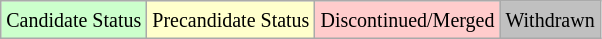<table class="wikitable">
<tr>
<td bgcolor="#CCFFCC"><small>Candidate Status</small></td>
<td bgcolor="#FFFFCC"><small>Precandidate Status</small></td>
<td bgcolor="#FFCCCC"><small>Discontinued/Merged</small></td>
<td bgcolor=silver><small>Withdrawn</small></td>
</tr>
</table>
